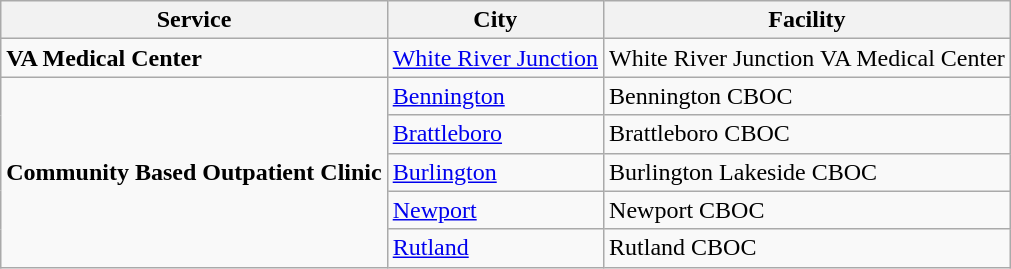<table class="wikitable">
<tr>
<th>Service</th>
<th>City</th>
<th>Facility</th>
</tr>
<tr>
<td><strong>VA Medical Center</strong></td>
<td><a href='#'>White River Junction</a></td>
<td>White River Junction VA Medical Center</td>
</tr>
<tr>
<td rowspan=5><strong>Community Based Outpatient Clinic</strong></td>
<td><a href='#'>Bennington</a></td>
<td>Bennington CBOC</td>
</tr>
<tr>
<td><a href='#'>Brattleboro</a></td>
<td>Brattleboro CBOC</td>
</tr>
<tr>
<td><a href='#'>Burlington</a></td>
<td>Burlington Lakeside CBOC</td>
</tr>
<tr>
<td><a href='#'>Newport</a></td>
<td>Newport CBOC</td>
</tr>
<tr>
<td><a href='#'>Rutland</a></td>
<td>Rutland CBOC</td>
</tr>
</table>
